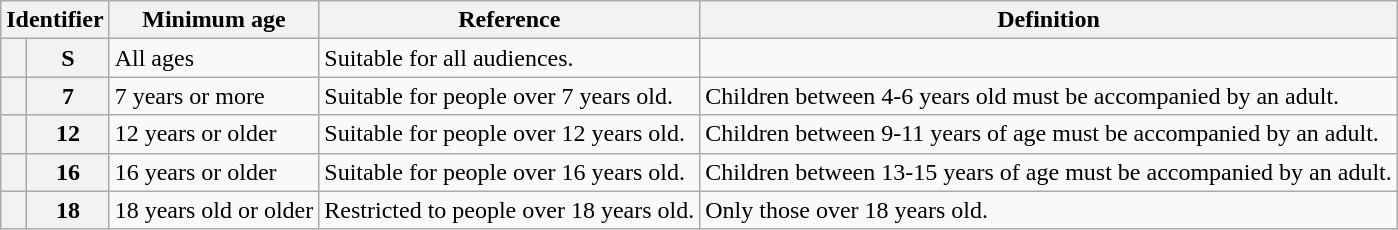<table class="wikitable">
<tr>
<th colspan="2">Identifier</th>
<th>Minimum age</th>
<th>Reference</th>
<th>Definition</th>
</tr>
<tr>
<th></th>
<th>S</th>
<td>All ages</td>
<td>Suitable for all audiences.</td>
<td></td>
</tr>
<tr>
<th></th>
<th>7</th>
<td>7 years or more</td>
<td>Suitable for people over 7 years old.</td>
<td>Children between 4-6 years old must be accompanied by an adult.</td>
</tr>
<tr>
<th></th>
<th>12</th>
<td>12 years or older</td>
<td>Suitable for people over 12 years old.</td>
<td>Children between 9-11 years of age must be accompanied by an adult.</td>
</tr>
<tr>
<th></th>
<th>16</th>
<td>16 years or older</td>
<td>Suitable for people over 16 years old.</td>
<td>Children between 13-15 years of age must be accompanied by an adult.</td>
</tr>
<tr>
<th></th>
<th>18</th>
<td>18 years old or older</td>
<td>Restricted to people over 18 years old.</td>
<td>Only those over 18 years old.</td>
</tr>
</table>
